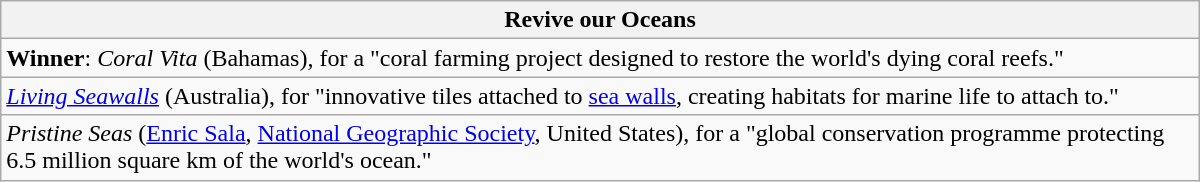<table class="wikitable" style="float:left; float:none;" width="800px">
<tr>
<th>Revive our Oceans</th>
</tr>
<tr>
<td><strong>Winner</strong>: <em>Coral Vita</em> (Bahamas), for a "coral farming project designed to restore the world's dying coral reefs."</td>
</tr>
<tr>
<td><em><a href='#'>Living Seawalls</a></em> (Australia), for "innovative tiles attached to <a href='#'>sea walls</a>, creating habitats for marine life to attach to."</td>
</tr>
<tr>
<td><em>Pristine Seas</em> (<a href='#'>Enric Sala</a>, <a href='#'>National Geographic Society</a>, United States), for a "global conservation programme protecting 6.5 million square km of the world's ocean."</td>
</tr>
</table>
